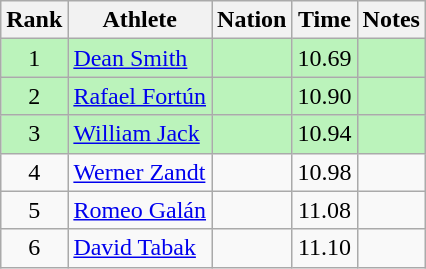<table class="wikitable sortable" style="text-align:center">
<tr>
<th>Rank</th>
<th>Athlete</th>
<th>Nation</th>
<th>Time</th>
<th>Notes</th>
</tr>
<tr bgcolor=bbf3bb>
<td>1</td>
<td align=left><a href='#'>Dean Smith</a></td>
<td align=left></td>
<td>10.69</td>
<td></td>
</tr>
<tr bgcolor=bbf3bb>
<td>2</td>
<td align=left><a href='#'>Rafael Fortún</a></td>
<td align=left></td>
<td>10.90</td>
<td></td>
</tr>
<tr bgcolor=bbf3bb>
<td>3</td>
<td align=left><a href='#'>William Jack</a></td>
<td align=left></td>
<td>10.94</td>
<td></td>
</tr>
<tr>
<td>4</td>
<td align=left><a href='#'>Werner Zandt</a></td>
<td align=left></td>
<td>10.98</td>
<td></td>
</tr>
<tr>
<td>5</td>
<td align=left><a href='#'>Romeo Galán</a></td>
<td align=left></td>
<td>11.08</td>
<td></td>
</tr>
<tr>
<td>6</td>
<td align=left><a href='#'>David Tabak</a></td>
<td align=left></td>
<td>11.10</td>
<td></td>
</tr>
</table>
